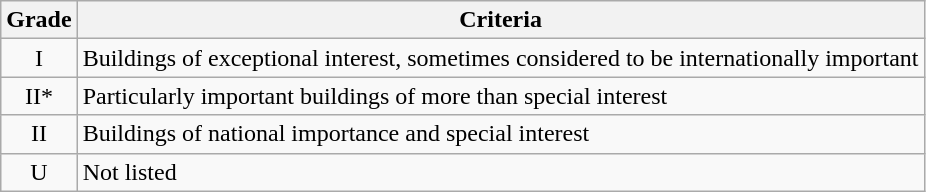<table class="wikitable" border="1">
<tr>
<th>Grade</th>
<th>Criteria</th>
</tr>
<tr>
<td align="center" >I</td>
<td>Buildings of exceptional interest, sometimes considered to be internationally important</td>
</tr>
<tr>
<td align="center" >II*</td>
<td>Particularly important buildings of more than special interest</td>
</tr>
<tr>
<td align="center" >II</td>
<td>Buildings of national importance and special interest</td>
</tr>
<tr>
<td align="center">U</td>
<td>Not listed</td>
</tr>
</table>
